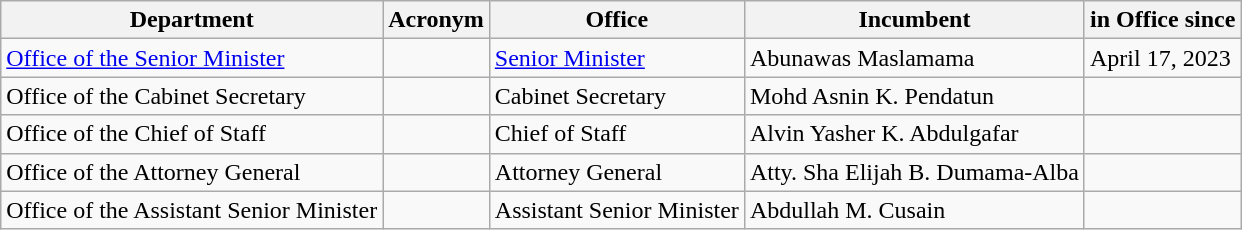<table class="wikitable">
<tr>
<th colspan="1">Department</th>
<th>Acronym</th>
<th>Office</th>
<th>Incumbent</th>
<th>in Office since</th>
</tr>
<tr>
<td><a href='#'>Office of the Senior Minister</a></td>
<td></td>
<td><a href='#'>Senior Minister</a></td>
<td>Abunawas Maslamama</td>
<td>April 17, 2023</td>
</tr>
<tr>
<td>Office of the Cabinet Secretary</td>
<td></td>
<td>Cabinet Secretary</td>
<td>Mohd Asnin K. Pendatun</td>
<td></td>
</tr>
<tr>
<td>Office of the Chief of Staff</td>
<td></td>
<td>Chief of Staff</td>
<td>Alvin Yasher K. Abdulgafar</td>
<td></td>
</tr>
<tr>
<td>Office of the Attorney General</td>
<td></td>
<td>Attorney General</td>
<td>Atty. Sha Elijah B. Dumama-Alba</td>
<td></td>
</tr>
<tr>
<td>Office of the Assistant Senior Minister</td>
<td></td>
<td>Assistant Senior Minister</td>
<td>Abdullah M. Cusain</td>
<td></td>
</tr>
</table>
